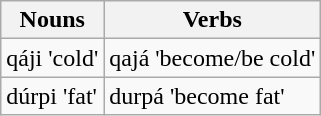<table class="wikitable">
<tr>
<th>Nouns</th>
<th>Verbs</th>
</tr>
<tr>
<td>qáji 'cold'</td>
<td>qajá 'become/be cold'</td>
</tr>
<tr>
<td>dúrpi 'fat'</td>
<td>durpá 'become fat'</td>
</tr>
</table>
